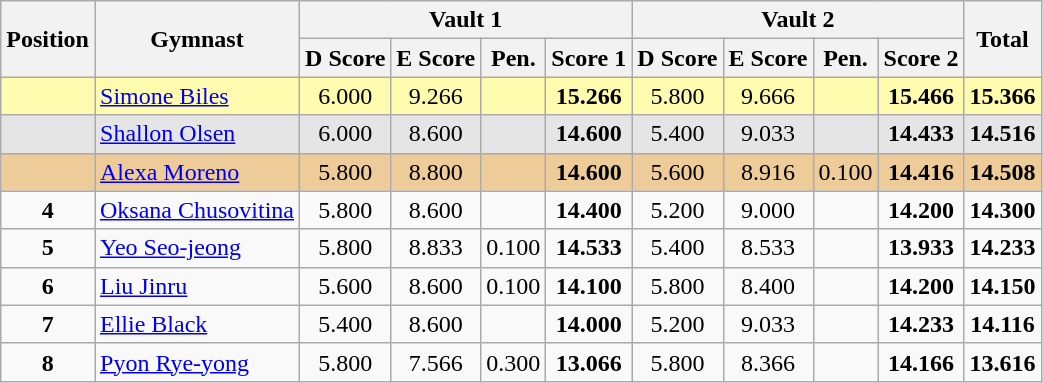<table style="text-align:center;" class="wikitable sortable">
<tr>
<th rowspan="2">Position</th>
<th rowspan="2">Gymnast</th>
<th colspan="4">Vault 1</th>
<th colspan="4">Vault 2</th>
<th rowspan="2">Total</th>
</tr>
<tr>
<th>D Score</th>
<th>E Score</th>
<th>Pen.</th>
<th>Score 1</th>
<th>D Score</th>
<th>E Score</th>
<th>Pen.</th>
<th>Score 2</th>
</tr>
<tr style="background:#fffcaf;">
<td style="text-align:center" scope="row"><strong></strong></td>
<td style="text-align:left;"> <a href='#'>Simone Biles</a></td>
<td>6.000</td>
<td>9.266</td>
<td></td>
<td><strong>15.266</strong></td>
<td>5.800</td>
<td>9.666</td>
<td></td>
<td><strong>15.466</strong></td>
<td><strong>15.366</strong></td>
</tr>
<tr style="background:#e5e5e5;">
<td style="text-align:center" scope="row"><strong></strong></td>
<td style="text-align:left;"> <a href='#'>Shallon Olsen</a></td>
<td>6.000</td>
<td>8.600</td>
<td></td>
<td><strong>14.600</strong></td>
<td>5.400</td>
<td>9.033</td>
<td></td>
<td><strong>14.433</strong></td>
<td><strong>14.516</strong></td>
</tr>
<tr style="background:#ec9;">
<td style="text-align:center" scope="row"><strong></strong></td>
<td style="text-align:left;"> <a href='#'>Alexa Moreno</a></td>
<td>5.800</td>
<td>8.800</td>
<td></td>
<td><strong>14.600</strong></td>
<td>5.600</td>
<td>8.916</td>
<td>0.100</td>
<td><strong>14.416</strong></td>
<td><strong>14.508</strong></td>
</tr>
<tr>
<td style="text-align:center" scope="row"><strong>4</strong></td>
<td style="text-align:left;"> <a href='#'>Oksana Chusovitina</a></td>
<td>5.800</td>
<td>8.600</td>
<td></td>
<td><strong>14.400</strong></td>
<td>5.200</td>
<td>9.000</td>
<td></td>
<td><strong>14.200</strong></td>
<td><strong>14.300</strong></td>
</tr>
<tr>
<td style="text-align:center" scope="row"><strong>5</strong></td>
<td style="text-align:left;"> <a href='#'>Yeo Seo-jeong</a></td>
<td>5.800</td>
<td>8.833</td>
<td>0.100</td>
<td><strong>14.533</strong></td>
<td>5.400</td>
<td>8.533</td>
<td></td>
<td><strong>13.933</strong></td>
<td><strong>14.233</strong></td>
</tr>
<tr>
<td style="text-align:center" scope="row"><strong>6</strong></td>
<td style="text-align:left;"> <a href='#'>Liu Jinru</a></td>
<td>5.600</td>
<td>8.600</td>
<td>0.100</td>
<td><strong>14.100</strong></td>
<td>5.800</td>
<td>8.400</td>
<td></td>
<td><strong>14.200</strong></td>
<td><strong>14.150</strong></td>
</tr>
<tr>
<td style="text-align:center" scope="row"><strong>7</strong></td>
<td style="text-align:left;"> <a href='#'>Ellie Black</a></td>
<td>5.400</td>
<td>8.600</td>
<td></td>
<td><strong>14.000</strong></td>
<td>5.200</td>
<td>9.033</td>
<td></td>
<td><strong>14.233</strong></td>
<td><strong>14.116</strong></td>
</tr>
<tr>
<td style="text-align:center" scope="row"><strong>8</strong></td>
<td style="text-align:left;"> <a href='#'>Pyon Rye-yong</a></td>
<td>5.800</td>
<td>7.566</td>
<td>0.300</td>
<td><strong>13.066</strong></td>
<td>5.800</td>
<td>8.366</td>
<td></td>
<td><strong>14.166</strong></td>
<td><strong>13.616</strong></td>
</tr>
</table>
